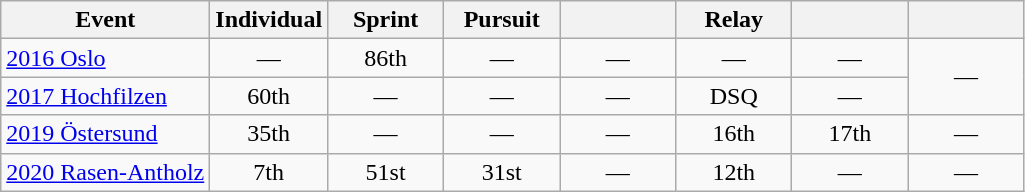<table class="wikitable" style="text-align: center;">
<tr ">
<th>Event</th>
<th style="width:70px;">Individual</th>
<th style="width:70px;">Sprint</th>
<th style="width:70px;">Pursuit</th>
<th style="width:70px;"></th>
<th style="width:70px;">Relay</th>
<th style="width:70px;"></th>
<th style="width:70px;"></th>
</tr>
<tr>
<td align=left> <a href='#'>2016 Oslo</a></td>
<td>—</td>
<td>86th</td>
<td>—</td>
<td>—</td>
<td>—</td>
<td>—</td>
<td rowspan="2">—</td>
</tr>
<tr>
<td align="left"> <a href='#'>2017 Hochfilzen</a></td>
<td>60th</td>
<td>—</td>
<td>—</td>
<td>—</td>
<td>DSQ</td>
<td>—</td>
</tr>
<tr>
<td align=left> <a href='#'>2019 Östersund</a></td>
<td>35th</td>
<td>—</td>
<td>—</td>
<td>—</td>
<td>16th</td>
<td>17th</td>
<td>—</td>
</tr>
<tr>
<td align=left> <a href='#'>2020 Rasen-Antholz</a></td>
<td>7th</td>
<td>51st</td>
<td>31st</td>
<td>—</td>
<td>12th</td>
<td>—</td>
<td>—</td>
</tr>
</table>
